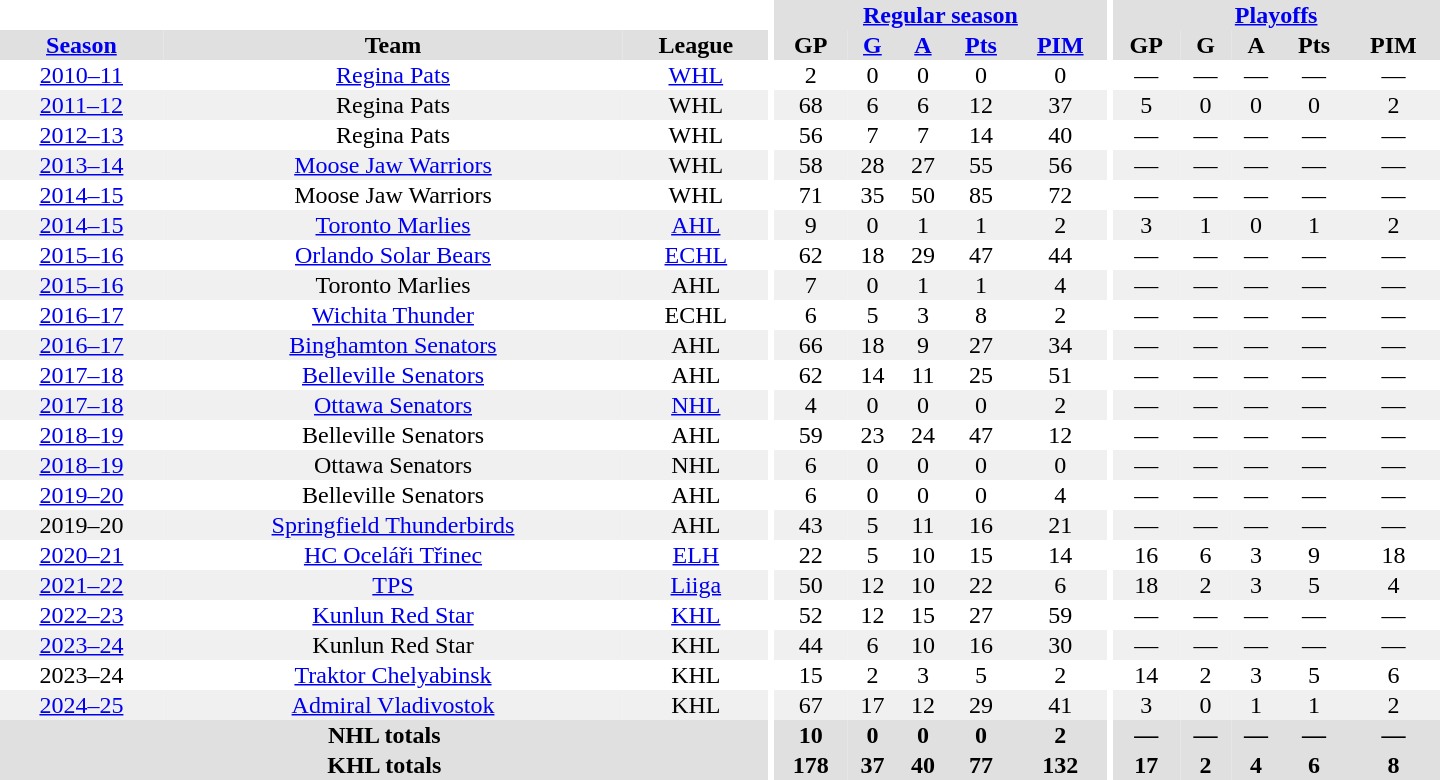<table border="0" cellpadding="1" cellspacing="0" style="text-align:center; width:60em">
<tr bgcolor="#e0e0e0">
<th colspan="3" bgcolor="#ffffff"></th>
<th rowspan="99" bgcolor="#ffffff"></th>
<th colspan="5"><a href='#'>Regular season</a></th>
<th rowspan="99" bgcolor="#ffffff"></th>
<th colspan="5"><a href='#'>Playoffs</a></th>
</tr>
<tr bgcolor="#e0e0e0">
<th><a href='#'>Season</a></th>
<th>Team</th>
<th>League</th>
<th>GP</th>
<th><a href='#'>G</a></th>
<th><a href='#'>A</a></th>
<th><a href='#'>Pts</a></th>
<th><a href='#'>PIM</a></th>
<th>GP</th>
<th>G</th>
<th>A</th>
<th>Pts</th>
<th>PIM</th>
</tr>
<tr>
<td><a href='#'>2010–11</a></td>
<td><a href='#'>Regina Pats</a></td>
<td><a href='#'>WHL</a></td>
<td>2</td>
<td>0</td>
<td>0</td>
<td>0</td>
<td>0</td>
<td>—</td>
<td>—</td>
<td>—</td>
<td>—</td>
<td>—</td>
</tr>
<tr bgcolor="#f0f0f0">
<td><a href='#'>2011–12</a></td>
<td>Regina Pats</td>
<td>WHL</td>
<td>68</td>
<td>6</td>
<td>6</td>
<td>12</td>
<td>37</td>
<td>5</td>
<td>0</td>
<td>0</td>
<td>0</td>
<td>2</td>
</tr>
<tr>
<td><a href='#'>2012–13</a></td>
<td>Regina Pats</td>
<td>WHL</td>
<td>56</td>
<td>7</td>
<td>7</td>
<td>14</td>
<td>40</td>
<td>—</td>
<td>—</td>
<td>—</td>
<td>—</td>
<td>—</td>
</tr>
<tr bgcolor="#f0f0f0">
<td><a href='#'>2013–14</a></td>
<td><a href='#'>Moose Jaw Warriors</a></td>
<td>WHL</td>
<td>58</td>
<td>28</td>
<td>27</td>
<td>55</td>
<td>56</td>
<td>—</td>
<td>—</td>
<td>—</td>
<td>—</td>
<td>—</td>
</tr>
<tr>
<td><a href='#'>2014–15</a></td>
<td>Moose Jaw Warriors</td>
<td>WHL</td>
<td>71</td>
<td>35</td>
<td>50</td>
<td>85</td>
<td>72</td>
<td>—</td>
<td>—</td>
<td>—</td>
<td>—</td>
<td>—</td>
</tr>
<tr bgcolor="#f0f0f0">
<td><a href='#'>2014–15</a></td>
<td><a href='#'>Toronto Marlies</a></td>
<td><a href='#'>AHL</a></td>
<td>9</td>
<td>0</td>
<td>1</td>
<td>1</td>
<td>2</td>
<td>3</td>
<td>1</td>
<td>0</td>
<td>1</td>
<td>2</td>
</tr>
<tr>
<td><a href='#'>2015–16</a></td>
<td><a href='#'>Orlando Solar Bears</a></td>
<td><a href='#'>ECHL</a></td>
<td>62</td>
<td>18</td>
<td>29</td>
<td>47</td>
<td>44</td>
<td>—</td>
<td>—</td>
<td>—</td>
<td>—</td>
<td>—</td>
</tr>
<tr bgcolor="#f0f0f0">
<td><a href='#'>2015–16</a></td>
<td>Toronto Marlies</td>
<td>AHL</td>
<td>7</td>
<td>0</td>
<td>1</td>
<td>1</td>
<td>4</td>
<td>—</td>
<td>—</td>
<td>—</td>
<td>—</td>
<td>—</td>
</tr>
<tr>
<td><a href='#'>2016–17</a></td>
<td><a href='#'>Wichita Thunder</a></td>
<td>ECHL</td>
<td>6</td>
<td>5</td>
<td>3</td>
<td>8</td>
<td>2</td>
<td>—</td>
<td>—</td>
<td>—</td>
<td>—</td>
<td>—</td>
</tr>
<tr bgcolor="#f0f0f0">
<td><a href='#'>2016–17</a></td>
<td><a href='#'>Binghamton Senators</a></td>
<td>AHL</td>
<td>66</td>
<td>18</td>
<td>9</td>
<td>27</td>
<td>34</td>
<td>—</td>
<td>—</td>
<td>—</td>
<td>—</td>
<td>—</td>
</tr>
<tr>
<td><a href='#'>2017–18</a></td>
<td><a href='#'>Belleville Senators</a></td>
<td>AHL</td>
<td>62</td>
<td>14</td>
<td>11</td>
<td>25</td>
<td>51</td>
<td>—</td>
<td>—</td>
<td>—</td>
<td>—</td>
<td>—</td>
</tr>
<tr bgcolor="#f0f0f0">
<td><a href='#'>2017–18</a></td>
<td><a href='#'>Ottawa Senators</a></td>
<td><a href='#'>NHL</a></td>
<td>4</td>
<td>0</td>
<td>0</td>
<td>0</td>
<td>2</td>
<td>—</td>
<td>—</td>
<td>—</td>
<td>—</td>
<td>—</td>
</tr>
<tr>
<td><a href='#'>2018–19</a></td>
<td>Belleville Senators</td>
<td>AHL</td>
<td>59</td>
<td>23</td>
<td>24</td>
<td>47</td>
<td>12</td>
<td>—</td>
<td>—</td>
<td>—</td>
<td>—</td>
<td>—</td>
</tr>
<tr bgcolor="#f0f0f0">
<td><a href='#'>2018–19</a></td>
<td>Ottawa Senators</td>
<td>NHL</td>
<td>6</td>
<td>0</td>
<td>0</td>
<td>0</td>
<td>0</td>
<td>—</td>
<td>—</td>
<td>—</td>
<td>—</td>
<td>—</td>
</tr>
<tr>
<td><a href='#'>2019–20</a></td>
<td>Belleville Senators</td>
<td>AHL</td>
<td>6</td>
<td>0</td>
<td>0</td>
<td>0</td>
<td>4</td>
<td>—</td>
<td>—</td>
<td>—</td>
<td>—</td>
<td>—</td>
</tr>
<tr bgcolor="#f0f0f0">
<td>2019–20</td>
<td><a href='#'>Springfield Thunderbirds</a></td>
<td>AHL</td>
<td>43</td>
<td>5</td>
<td>11</td>
<td>16</td>
<td>21</td>
<td>—</td>
<td>—</td>
<td>—</td>
<td>—</td>
<td>—</td>
</tr>
<tr>
<td><a href='#'>2020–21</a></td>
<td><a href='#'>HC Oceláři Třinec</a></td>
<td><a href='#'>ELH</a></td>
<td>22</td>
<td>5</td>
<td>10</td>
<td>15</td>
<td>14</td>
<td>16</td>
<td>6</td>
<td>3</td>
<td>9</td>
<td>18</td>
</tr>
<tr bgcolor="#f0f0f0">
<td><a href='#'>2021–22</a></td>
<td><a href='#'>TPS</a></td>
<td><a href='#'>Liiga</a></td>
<td>50</td>
<td>12</td>
<td>10</td>
<td>22</td>
<td>6</td>
<td>18</td>
<td>2</td>
<td>3</td>
<td>5</td>
<td>4</td>
</tr>
<tr>
<td><a href='#'>2022–23</a></td>
<td><a href='#'>Kunlun Red Star</a></td>
<td><a href='#'>KHL</a></td>
<td>52</td>
<td>12</td>
<td>15</td>
<td>27</td>
<td>59</td>
<td>—</td>
<td>—</td>
<td>—</td>
<td>—</td>
<td>—</td>
</tr>
<tr bgcolor="#f0f0f0">
<td><a href='#'>2023–24</a></td>
<td>Kunlun Red Star</td>
<td>KHL</td>
<td>44</td>
<td>6</td>
<td>10</td>
<td>16</td>
<td>30</td>
<td>—</td>
<td>—</td>
<td>—</td>
<td>—</td>
<td>—</td>
</tr>
<tr>
<td>2023–24</td>
<td><a href='#'>Traktor Chelyabinsk</a></td>
<td>KHL</td>
<td>15</td>
<td>2</td>
<td>3</td>
<td>5</td>
<td>2</td>
<td>14</td>
<td>2</td>
<td>3</td>
<td>5</td>
<td>6</td>
</tr>
<tr bgcolor="#f0f0f0">
<td><a href='#'>2024–25</a></td>
<td><a href='#'>Admiral Vladivostok</a></td>
<td>KHL</td>
<td>67</td>
<td>17</td>
<td>12</td>
<td>29</td>
<td>41</td>
<td>3</td>
<td>0</td>
<td>1</td>
<td>1</td>
<td>2</td>
</tr>
<tr bgcolor="#e0e0e0">
<th colspan="3">NHL totals</th>
<th>10</th>
<th>0</th>
<th>0</th>
<th>0</th>
<th>2</th>
<th>—</th>
<th>—</th>
<th>—</th>
<th>—</th>
<th>—</th>
</tr>
<tr bgcolor="#e0e0e0">
<th colspan="3">KHL totals</th>
<th>178</th>
<th>37</th>
<th>40</th>
<th>77</th>
<th>132</th>
<th>17</th>
<th>2</th>
<th>4</th>
<th>6</th>
<th>8</th>
</tr>
</table>
